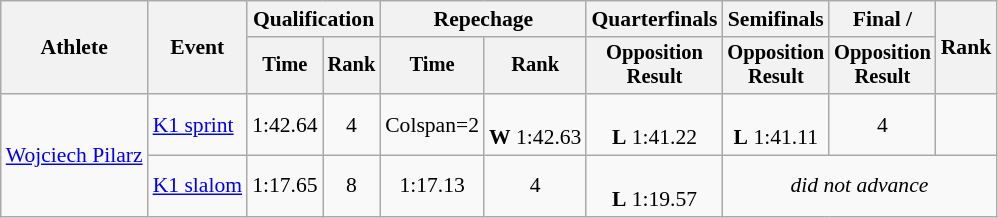<table class="wikitable" style="font-size:90%">
<tr>
<th rowspan=2>Athlete</th>
<th rowspan=2>Event</th>
<th colspan=2>Qualification</th>
<th colspan=2>Repechage</th>
<th>Quarterfinals</th>
<th>Semifinals</th>
<th>Final / </th>
<th rowspan=2>Rank</th>
</tr>
<tr style="font-size:95%">
<th>Time</th>
<th>Rank</th>
<th>Time</th>
<th>Rank</th>
<th>Opposition <br>Result</th>
<th>Opposition <br>Result</th>
<th>Opposition <br>Result</th>
</tr>
<tr align=center>
<td align=left rowspan=2><a href='#'>Wojciech Pilarz</a></td>
<td align=left><a href='#'>K1 sprint</a></td>
<td>1:42.64</td>
<td>4</td>
<td>Colspan=2 </td>
<td><br><strong>W</strong> 1:42.63</td>
<td><br><strong>L</strong> 1:41.22</td>
<td><br><strong>L</strong> 1:41.11</td>
<td>4</td>
</tr>
<tr align=center>
<td align="left"><a href='#'>K1 slalom</a></td>
<td>1:17.65</td>
<td>8</td>
<td>1:17.13</td>
<td>4</td>
<td><br><strong>L</strong> 1:19.57</td>
<td Colspan=3><em>did not advance</em></td>
</tr>
</table>
